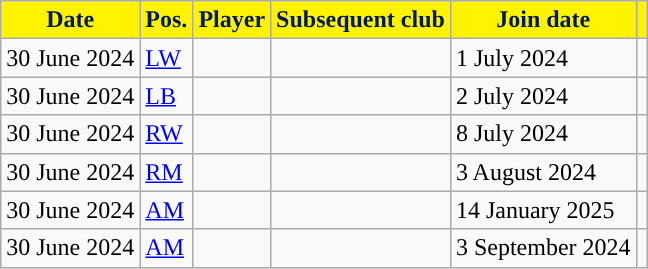<table class="wikitable plainrowheaders sortable">
<tr>
<th style="background-color:#FFF300; color:#001958; ">Date</th>
<th style="background-color:#FFF300; color:#001958; ">Pos.</th>
<th style="background-color:#FFF300; color:#001958; ">Player</th>
<th style="background-color:#FFF300; color:#001958; ">Subsequent club</th>
<th style="background-color:#FFF300; color:#001958; ">Join date</th>
<th style="background-color:#FFF300; color:#001958; "></th>
</tr>
<tr>
<td>30 June 2024</td>
<td><a href='#'>LW</a></td>
<td></td>
<td></td>
<td>1 July 2024</td>
<td></td>
</tr>
<tr>
<td>30 June 2024</td>
<td><a href='#'>LB</a></td>
<td></td>
<td></td>
<td>2 July 2024</td>
<td></td>
</tr>
<tr>
<td>30 June 2024</td>
<td><a href='#'>RW</a></td>
<td></td>
<td></td>
<td>8 July 2024</td>
<td></td>
</tr>
<tr>
<td>30 June 2024</td>
<td><a href='#'>RM</a></td>
<td></td>
<td></td>
<td>3 August 2024</td>
<td></td>
</tr>
<tr>
<td>30 June 2024</td>
<td><a href='#'>AM</a></td>
<td></td>
<td></td>
<td>14 January 2025</td>
<td> </td>
</tr>
<tr>
<td>30 June 2024</td>
<td><a href='#'>AM</a></td>
<td></td>
<td></td>
<td>3 September 2024</td>
<td></td>
</tr>
</table>
